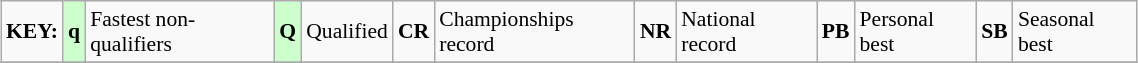<table class="wikitable" style="margin:0.5em auto; font-size:90%;position:relative;" width=60%>
<tr>
<td><strong>KEY:</strong></td>
<td bgcolor=ccffcc align=center><strong>q</strong></td>
<td>Fastest non-qualifiers</td>
<td bgcolor=ccffcc align=center><strong>Q</strong></td>
<td>Qualified</td>
<td align=center><strong>CR</strong></td>
<td>Championships record</td>
<td align=center><strong>NR</strong></td>
<td>National record</td>
<td align=center><strong>PB</strong></td>
<td>Personal best</td>
<td align=center><strong>SB</strong></td>
<td>Seasonal best</td>
</tr>
<tr>
</tr>
</table>
